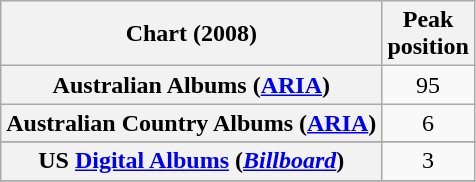<table class="wikitable sortable plainrowheaders" style="text-align:center;">
<tr>
<th align="center">Chart (2008)</th>
<th align="center">Peak<br>position</th>
</tr>
<tr>
<th scope="row">Australian Albums (<a href='#'>ARIA</a>)</th>
<td>95</td>
</tr>
<tr>
<th scope="row">Australian Country Albums (<a href='#'>ARIA</a>)</th>
<td>6</td>
</tr>
<tr>
</tr>
<tr>
</tr>
<tr>
<th scope="row">US <a href='#'>Digital Albums</a> (<em><a href='#'>Billboard</a></em>)</th>
<td align="center">3</td>
</tr>
<tr>
</tr>
</table>
